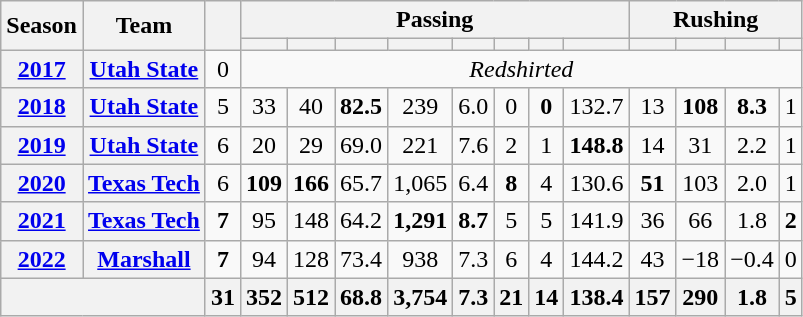<table class="wikitable" style="text-align:center;">
<tr>
<th rowspan="2">Season</th>
<th rowspan="2">Team</th>
<th rowspan="2"></th>
<th colspan="8">Passing</th>
<th colspan="4">Rushing</th>
</tr>
<tr>
<th></th>
<th></th>
<th></th>
<th></th>
<th></th>
<th></th>
<th></th>
<th></th>
<th></th>
<th></th>
<th></th>
<th></th>
</tr>
<tr>
<th><a href='#'>2017</a></th>
<th><a href='#'>Utah State</a></th>
<td>0</td>
<td colspan="12"> <em>Redshirted</em></td>
</tr>
<tr>
<th><a href='#'>2018</a></th>
<th><a href='#'>Utah State</a></th>
<td>5</td>
<td>33</td>
<td>40</td>
<td><strong>82.5</strong></td>
<td>239</td>
<td>6.0</td>
<td>0</td>
<td><strong>0</strong></td>
<td>132.7</td>
<td>13</td>
<td><strong>108</strong></td>
<td><strong>8.3</strong></td>
<td>1</td>
</tr>
<tr>
<th><a href='#'>2019</a></th>
<th><a href='#'>Utah State</a></th>
<td>6</td>
<td>20</td>
<td>29</td>
<td>69.0</td>
<td>221</td>
<td>7.6</td>
<td>2</td>
<td>1</td>
<td><strong>148.8</strong></td>
<td>14</td>
<td>31</td>
<td>2.2</td>
<td>1</td>
</tr>
<tr>
<th><a href='#'>2020</a></th>
<th><a href='#'>Texas Tech</a></th>
<td>6</td>
<td><strong>109</strong></td>
<td><strong>166</strong></td>
<td>65.7</td>
<td>1,065</td>
<td>6.4</td>
<td><strong>8</strong></td>
<td>4</td>
<td>130.6</td>
<td><strong>51</strong></td>
<td>103</td>
<td>2.0</td>
<td>1</td>
</tr>
<tr>
<th><a href='#'>2021</a></th>
<th><a href='#'>Texas Tech</a></th>
<td><strong>7</strong></td>
<td>95</td>
<td>148</td>
<td>64.2</td>
<td><strong>1,291</strong></td>
<td><strong>8.7</strong></td>
<td>5</td>
<td>5</td>
<td>141.9</td>
<td>36</td>
<td>66</td>
<td>1.8</td>
<td><strong>2</strong></td>
</tr>
<tr>
<th><a href='#'>2022</a></th>
<th><a href='#'>Marshall</a></th>
<td><strong>7</strong></td>
<td>94</td>
<td>128</td>
<td>73.4</td>
<td>938</td>
<td>7.3</td>
<td>6</td>
<td>4</td>
<td>144.2</td>
<td>43</td>
<td>−18</td>
<td>−0.4</td>
<td>0</td>
</tr>
<tr>
<th colspan="2"></th>
<th>31</th>
<th>352</th>
<th>512</th>
<th>68.8</th>
<th>3,754</th>
<th>7.3</th>
<th>21</th>
<th>14</th>
<th>138.4</th>
<th>157</th>
<th>290</th>
<th>1.8</th>
<th>5</th>
</tr>
</table>
